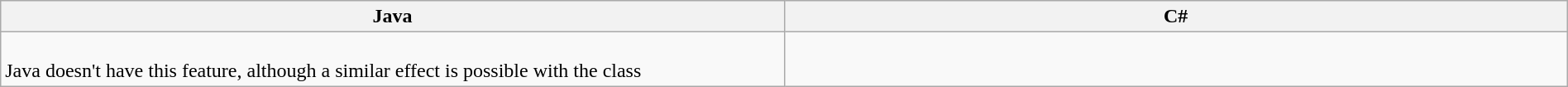<table style="width:100%;" class="wikitable">
<tr>
<th style="width:50%;">Java</th>
<th style="width:50%;">C#</th>
</tr>
<tr valign="top">
<td><br>Java doesn't have this feature, although a similar effect is possible with the  class
</td>
<td><br></td>
</tr>
</table>
